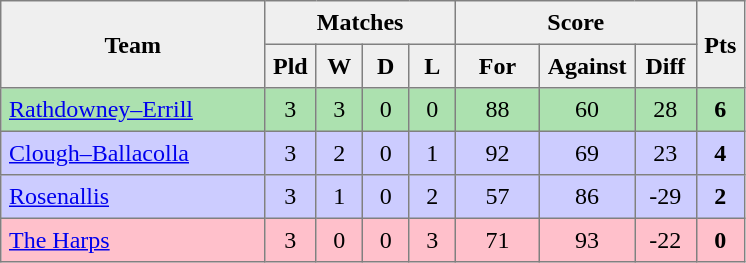<table style=border-collapse:collapse border=1 cellspacing=0 cellpadding=5>
<tr align=center bgcolor=#efefef>
<th rowspan=2 width=165>Team</th>
<th colspan=4>Matches</th>
<th colspan=3>Score</th>
<th rowspan=2width=20>Pts</th>
</tr>
<tr align=center bgcolor=#efefef>
<th width=20>Pld</th>
<th width=20>W</th>
<th width=20>D</th>
<th width=20>L</th>
<th width=45>For</th>
<th width=45>Against</th>
<th width=30>Diff</th>
</tr>
<tr align=center style="background:#ACE1AF;">
<td style="text-align:left;"><a href='#'>Rathdowney–Errill</a></td>
<td>3</td>
<td>3</td>
<td>0</td>
<td>0</td>
<td>88</td>
<td>60</td>
<td>28</td>
<td><strong>6</strong></td>
</tr>
<tr align=center style="background:#ccccff;">
<td style="text-align:left;"><a href='#'>Clough–Ballacolla</a></td>
<td>3</td>
<td>2</td>
<td>0</td>
<td>1</td>
<td>92</td>
<td>69</td>
<td>23</td>
<td><strong>4</strong></td>
</tr>
<tr align=center  style="background:#ccccff;">
<td style="text-align:left;"><a href='#'>Rosenallis</a></td>
<td>3</td>
<td>1</td>
<td>0</td>
<td>2</td>
<td>57</td>
<td>86</td>
<td>-29</td>
<td><strong>2</strong></td>
</tr>
<tr align=center style="background:#FFC0CB;">
<td style="text-align:left;"><a href='#'>The Harps</a></td>
<td>3</td>
<td>0</td>
<td>0</td>
<td>3</td>
<td>71</td>
<td>93</td>
<td>-22</td>
<td><strong>0</strong></td>
</tr>
</table>
